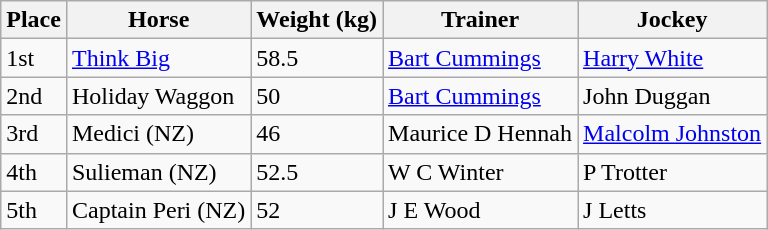<table class="wikitable sortable">
<tr>
<th>Place</th>
<th>Horse</th>
<th>Weight (kg)</th>
<th>Trainer</th>
<th>Jockey</th>
</tr>
<tr>
<td>1st</td>
<td><a href='#'>Think Big</a></td>
<td>58.5</td>
<td><a href='#'>Bart Cummings</a></td>
<td><a href='#'>Harry White</a></td>
</tr>
<tr>
<td>2nd</td>
<td>Holiday Waggon</td>
<td>50</td>
<td><a href='#'>Bart Cummings</a></td>
<td>John Duggan</td>
</tr>
<tr>
<td>3rd</td>
<td>Medici (NZ)</td>
<td>46</td>
<td>Maurice D Hennah</td>
<td><a href='#'>Malcolm Johnston</a></td>
</tr>
<tr>
<td>4th</td>
<td>Sulieman (NZ)</td>
<td>52.5</td>
<td>W C Winter</td>
<td>P Trotter</td>
</tr>
<tr>
<td>5th</td>
<td>Captain Peri (NZ)</td>
<td>52</td>
<td>J E Wood</td>
<td>J Letts</td>
</tr>
</table>
